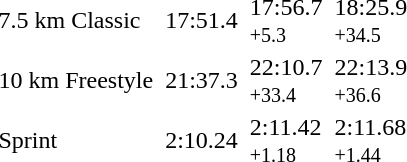<table>
<tr>
<td>7.5 km Classic</td>
<td></td>
<td>17:51.4</td>
<td></td>
<td>17:56.7<br><small>+5.3</small></td>
<td></td>
<td>18:25.9<br><small>+34.5</small></td>
</tr>
<tr>
<td>10 km Freestyle</td>
<td></td>
<td>21:37.3</td>
<td></td>
<td>22:10.7<br><small>+33.4</small></td>
<td></td>
<td>22:13.9<br><small>+36.6</small></td>
</tr>
<tr>
<td>Sprint</td>
<td></td>
<td>2:10.24</td>
<td></td>
<td>2:11.42<br><small>+1.18</small></td>
<td></td>
<td>2:11.68<br><small>+1.44</small></td>
</tr>
</table>
